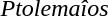<table>
<tr>
<td style="text-align: center;" colspan="2"> <em>Ptolemaîos</em></td>
</tr>
<tr>
</tr>
<tr>
</tr>
</table>
